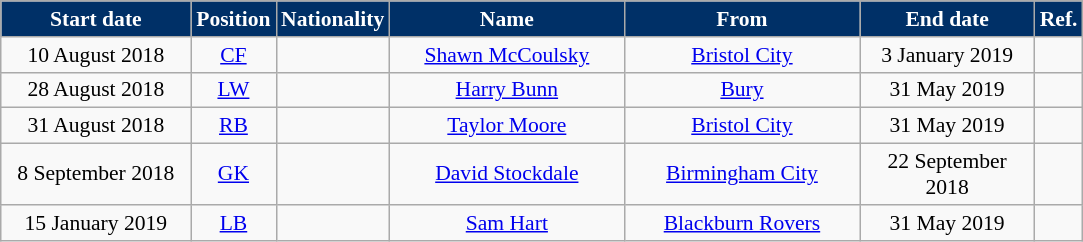<table class="wikitable" style="text-align:center; font-size:90%; ">
<tr>
<th style="background:#003067; color:#FFFFFF; width:120px;">Start date</th>
<th style="background:#003067; color:#FFFFFF; width:50px;">Position</th>
<th style="background:#003067; color:#FFFFFF; width:50px;">Nationality</th>
<th style="background:#003067; color:#FFFFFF; width:150px;">Name</th>
<th style="background:#003067; color:#FFFFFF; width:150px;">From</th>
<th style="background:#003067; color:#FFFFFF; width:110px;">End date</th>
<th style="background:#003067; color:#FFFFFF; width:25px;">Ref.</th>
</tr>
<tr>
<td>10 August 2018</td>
<td><a href='#'>CF</a></td>
<td></td>
<td><a href='#'>Shawn McCoulsky</a></td>
<td><a href='#'>Bristol City</a></td>
<td>3 January 2019</td>
<td></td>
</tr>
<tr>
<td>28 August 2018</td>
<td><a href='#'>LW</a></td>
<td></td>
<td><a href='#'>Harry Bunn</a></td>
<td><a href='#'>Bury</a></td>
<td>31 May 2019</td>
<td></td>
</tr>
<tr>
<td>31 August 2018</td>
<td><a href='#'>RB</a></td>
<td></td>
<td><a href='#'>Taylor Moore</a></td>
<td><a href='#'>Bristol City</a></td>
<td>31 May 2019</td>
<td></td>
</tr>
<tr>
<td>8 September 2018</td>
<td><a href='#'>GK</a></td>
<td></td>
<td><a href='#'>David Stockdale</a></td>
<td><a href='#'>Birmingham City</a></td>
<td>22 September 2018</td>
<td></td>
</tr>
<tr>
<td>15 January 2019</td>
<td><a href='#'>LB</a></td>
<td></td>
<td><a href='#'>Sam Hart</a></td>
<td><a href='#'>Blackburn Rovers</a></td>
<td>31 May 2019</td>
<td></td>
</tr>
</table>
